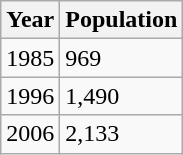<table class="wikitable">
<tr>
<th>Year</th>
<th>Population</th>
</tr>
<tr>
<td>1985</td>
<td>969</td>
</tr>
<tr>
<td>1996</td>
<td>1,490</td>
</tr>
<tr>
<td>2006</td>
<td>2,133</td>
</tr>
</table>
